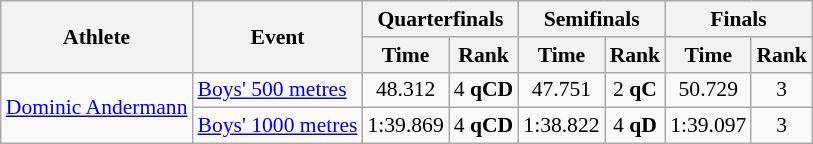<table class="wikitable" style="font-size:90%;">
<tr>
<th rowspan=2>Athlete</th>
<th rowspan=2>Event</th>
<th colspan=2>Quarterfinals</th>
<th colspan=2>Semifinals</th>
<th colspan=2>Finals</th>
</tr>
<tr>
<th>Time</th>
<th>Rank</th>
<th>Time</th>
<th>Rank</th>
<th>Time</th>
<th>Rank</th>
</tr>
<tr>
<td rowspan=2><a href='#'>Dominic Andermann</a></td>
<td><a href='#'>Boys' 500 metres</a></td>
<td align=center>48.312</td>
<td align=center>4 <strong>qCD</strong></td>
<td align=center>47.751</td>
<td align=center>2 <strong>qC</strong></td>
<td align=center>50.729</td>
<td align=center>3</td>
</tr>
<tr>
<td><a href='#'>Boys' 1000 metres</a></td>
<td align=center>1:39.869</td>
<td align=center>4 <strong>qCD</strong></td>
<td align=center>1:38.822</td>
<td align=center>4 <strong>qD</strong></td>
<td align=center>1:39.097</td>
<td align=center>3</td>
</tr>
</table>
